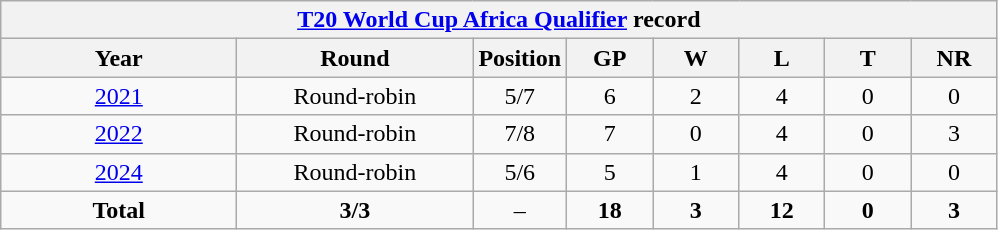<table class="wikitable" style="text-align: center; width=900px;">
<tr>
<th colspan=9><a href='#'>T20 World Cup Africa Qualifier</a> record</th>
</tr>
<tr>
<th width=150>Year</th>
<th width=150>Round</th>
<th width=50>Position</th>
<th width=50>GP</th>
<th width=50>W</th>
<th width=50>L</th>
<th width=50>T</th>
<th width=50>NR</th>
</tr>
<tr>
<td> <a href='#'>2021</a></td>
<td>Round-robin</td>
<td>5/7</td>
<td>6</td>
<td>2</td>
<td>4</td>
<td>0</td>
<td>0</td>
</tr>
<tr>
<td> <a href='#'>2022</a></td>
<td>Round-robin</td>
<td>7/8</td>
<td>7</td>
<td>0</td>
<td>4</td>
<td>0</td>
<td>3</td>
</tr>
<tr>
<td> <a href='#'>2024</a></td>
<td>Round-robin</td>
<td>5/6</td>
<td>5</td>
<td>1</td>
<td>4</td>
<td>0</td>
<td>0</td>
</tr>
<tr>
<td><strong>Total</strong></td>
<td><strong>3/3</strong></td>
<td>–</td>
<td><strong>18</strong></td>
<td><strong>3</strong></td>
<td><strong>12</strong></td>
<td><strong>0</strong></td>
<td><strong>3</strong></td>
</tr>
</table>
